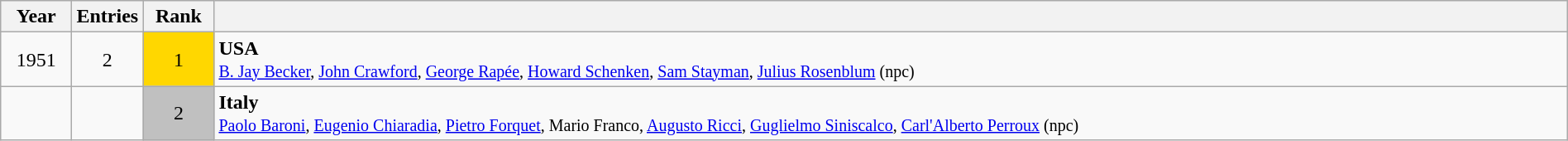<table class="wikitable" style="width:100%; text-align:center;">
<tr>
<th>Year</th>
<th>Entries</th>
<th>Rank</th>
<th></th>
</tr>
<tr>
<td width=50px>1951</td>
<td width=50px>2</td>
<td style="background:gold; width:50px;">1</td>
<td align=left> <strong>USA</strong><br><small><a href='#'>B. Jay Becker</a>, <a href='#'>John Crawford</a>, <a href='#'>George Rapée</a>, <a href='#'>Howard Schenken</a>, <a href='#'>Sam Stayman</a>, <a href='#'>Julius Rosenblum</a> (npc)</small></td>
</tr>
<tr>
<td></td>
<td></td>
<td style="background:silver;">2</td>
<td align=left> <strong>Italy</strong><br><small><a href='#'>Paolo Baroni</a>, <a href='#'>Eugenio Chiaradia</a>, <a href='#'>Pietro Forquet</a>, Mario Franco, <a href='#'>Augusto Ricci</a>, <a href='#'>Guglielmo Siniscalco</a>, <a href='#'>Carl'Alberto Perroux</a> (npc)</small></td>
</tr>
</table>
